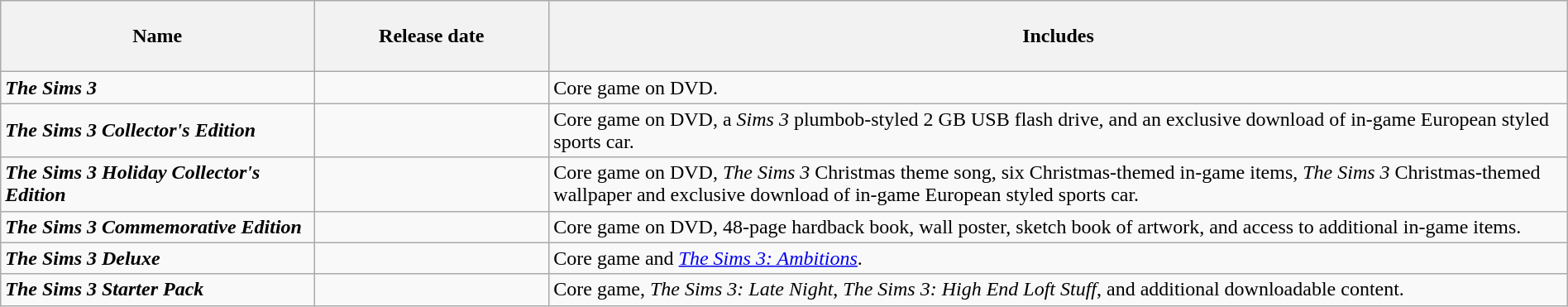<table class="wikitable" style="width: 100%;">
<tr>
<th style="width: 20%;height:50px;">Name</th>
<th style="width: 15%;">Release date</th>
<th>Includes</th>
</tr>
<tr>
<td><strong><em>The Sims 3</em></strong></td>
<td></td>
<td>Core game on DVD.</td>
</tr>
<tr>
<td><strong><em>The Sims 3 Collector's Edition</em></strong></td>
<td></td>
<td>Core game on DVD, a <em>Sims 3</em> plumbob-styled 2 GB USB flash drive, and an exclusive download of in-game European styled sports car.</td>
</tr>
<tr>
<td><strong><em>The Sims 3 Holiday Collector's Edition</em></strong></td>
<td></td>
<td>Core game on DVD, <em>The Sims 3</em> Christmas theme song, six Christmas-themed in-game items, <em>The Sims 3</em> Christmas-themed wallpaper and exclusive download of in-game European styled sports car.</td>
</tr>
<tr>
<td><strong><em>The Sims 3 Commemorative Edition</em></strong></td>
<td></td>
<td>Core game on DVD, 48-page hardback book, wall poster, sketch book of artwork, and access to additional in-game items.</td>
</tr>
<tr>
<td><strong><em>The Sims 3 Deluxe</em></strong></td>
<td></td>
<td>Core game and <em><a href='#'>The Sims 3: Ambitions</a></em>.</td>
</tr>
<tr>
<td><strong><em>The Sims 3 Starter Pack</em></strong></td>
<td></td>
<td>Core game, <em>The Sims 3: Late Night</em>, <em>The Sims 3: High End Loft Stuff</em>, and additional downloadable content.</td>
</tr>
</table>
